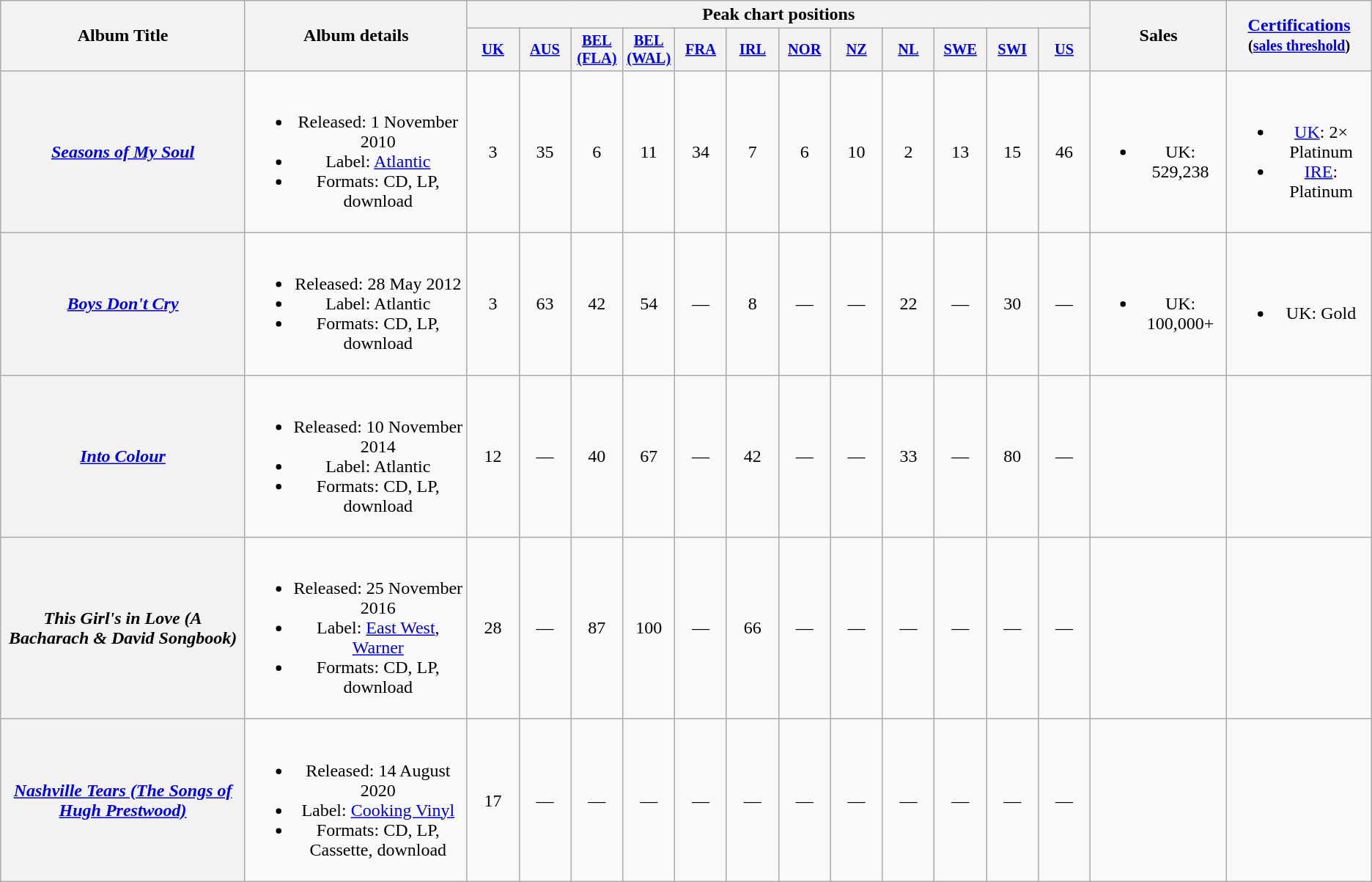<table class="wikitable plainrowheaders" style="text-align:center;">
<tr>
<th scope="col" rowspan="2">Album Title</th>
<th scope="col" rowspan="2">Album details</th>
<th scope="col" colspan="12">Peak chart positions</th>
<th scope="col" rowspan="2">Sales</th>
<th scope="col" rowspan="2"><a href='#'>Certifications</a><br><small>(<a href='#'>sales threshold</a>)</small></th>
</tr>
<tr>
<th scope="col" style="width:3em;font-size:85%;"><a href='#'>UK</a></th>
<th scope="col" style="width:3em;font-size:85%;"><a href='#'>AUS</a><br></th>
<th scope="col" style="width:3em;font-size:85%;"><a href='#'>BEL (FLA)</a><br></th>
<th scope="col" style="width:3em;font-size:85%;"><a href='#'>BEL (WAL)</a><br></th>
<th scope="col" style="width:3em;font-size:85%;"><a href='#'>FRA</a><br></th>
<th scope="col" style="width:3em;font-size:85%;"><a href='#'>IRL</a><br></th>
<th scope="col" style="width:3em;font-size:85%;"><a href='#'>NOR</a><br></th>
<th scope="col" style="width:3em;font-size:85%;"><a href='#'>NZ</a><br></th>
<th scope="col" style="width:3em;font-size:85%;"><a href='#'>NL</a><br></th>
<th scope="col" style="width:3em;font-size:85%;"><a href='#'>SWE</a><br></th>
<th scope="col" style="width:3em;font-size:85%;"><a href='#'>SWI</a><br></th>
<th scope="col" style="width:3em;font-size:85%;"><a href='#'>US</a></th>
</tr>
<tr>
<th scope="row"><em><a href='#'>Seasons of My Soul</a></em></th>
<td><br><ul><li>Released: 1 November 2010</li><li>Label: <a href='#'>Atlantic</a></li><li>Formats: CD, LP, download</li></ul></td>
<td>3</td>
<td>35</td>
<td>6</td>
<td>11</td>
<td>34</td>
<td>7</td>
<td>6</td>
<td>10</td>
<td>2</td>
<td>13</td>
<td>15</td>
<td>46</td>
<td><br><ul><li>UK: 529,238</li></ul></td>
<td><br><ul><li><a href='#'>UK</a>: 2× Platinum</li><li><a href='#'>IRE</a>: Platinum</li></ul></td>
</tr>
<tr>
<th scope="row"><em><a href='#'>Boys Don't Cry</a></em></th>
<td><br><ul><li>Released: 28 May 2012</li><li>Label: Atlantic</li><li>Formats: CD, LP, download</li></ul></td>
<td>3</td>
<td>63</td>
<td>42</td>
<td>54</td>
<td>—</td>
<td>8</td>
<td>—</td>
<td>—</td>
<td>22</td>
<td>—</td>
<td>30</td>
<td>—</td>
<td><br><ul><li>UK: 100,000+</li></ul></td>
<td><br><ul><li>UK: Gold</li></ul></td>
</tr>
<tr>
<th scope="row"><em><a href='#'>Into Colour</a></em></th>
<td><br><ul><li>Released: 10 November 2014</li><li>Label: Atlantic</li><li>Formats: CD, LP, download</li></ul></td>
<td>12</td>
<td>—</td>
<td>40</td>
<td>67</td>
<td>—</td>
<td>42</td>
<td>—</td>
<td>—</td>
<td>33</td>
<td>—</td>
<td>80</td>
<td>—</td>
<td></td>
<td></td>
</tr>
<tr>
<th scope="row"><em>This Girl's in Love (A Bacharach & David Songbook)</em></th>
<td><br><ul><li>Released: 25 November 2016</li><li>Label: <a href='#'>East West</a>, <a href='#'>Warner</a></li><li>Formats: CD, LP, download</li></ul></td>
<td>28</td>
<td>—</td>
<td>87</td>
<td>100</td>
<td>—</td>
<td>66<br></td>
<td>—</td>
<td>—</td>
<td>—</td>
<td>—</td>
<td>—</td>
<td>—</td>
<td></td>
</tr>
<tr>
<th scope="row"><em><a href='#'>Nashville Tears (The Songs of Hugh Prestwood)</a></em></th>
<td><br><ul><li>Released: 14 August 2020</li><li>Label: <a href='#'>Cooking Vinyl</a></li><li>Formats: CD, LP, Cassette, download</li></ul></td>
<td>17</td>
<td>—</td>
<td>—</td>
<td>—</td>
<td>—</td>
<td>—</td>
<td>—</td>
<td>—</td>
<td>—</td>
<td>—</td>
<td>—</td>
<td>—</td>
<td></td>
<td></td>
</tr>
</table>
